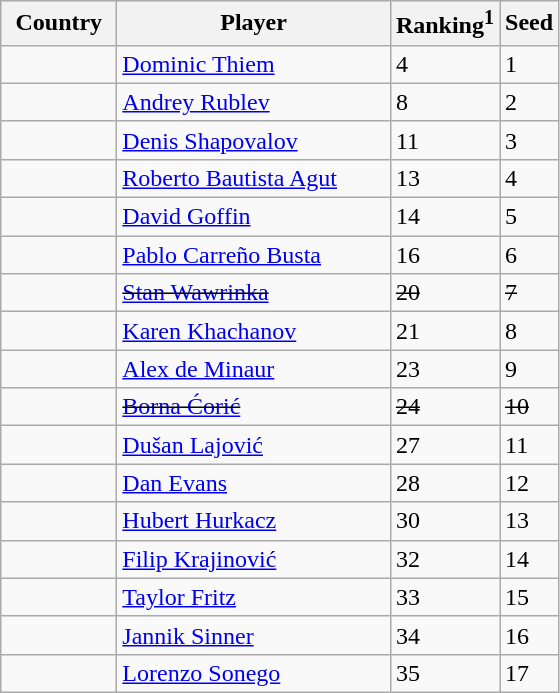<table class="sortable wikitable">
<tr>
<th width="70">Country</th>
<th width="175">Player</th>
<th>Ranking<sup>1</sup></th>
<th>Seed</th>
</tr>
<tr>
<td></td>
<td><a href='#'>Dominic Thiem</a></td>
<td>4</td>
<td>1</td>
</tr>
<tr>
<td></td>
<td><a href='#'>Andrey Rublev</a></td>
<td>8</td>
<td>2</td>
</tr>
<tr>
<td></td>
<td><a href='#'>Denis Shapovalov</a></td>
<td>11</td>
<td>3</td>
</tr>
<tr>
<td></td>
<td><a href='#'>Roberto Bautista Agut</a></td>
<td>13</td>
<td>4</td>
</tr>
<tr>
<td></td>
<td><a href='#'>David Goffin</a></td>
<td>14</td>
<td>5</td>
</tr>
<tr>
<td></td>
<td><a href='#'>Pablo Carreño Busta</a></td>
<td>16</td>
<td>6</td>
</tr>
<tr>
<td><s></s></td>
<td><s><a href='#'>Stan Wawrinka</a></s></td>
<td><s>20</s></td>
<td><s>7</s></td>
</tr>
<tr>
<td></td>
<td><a href='#'>Karen Khachanov</a></td>
<td>21</td>
<td>8</td>
</tr>
<tr>
<td></td>
<td><a href='#'>Alex de Minaur</a></td>
<td>23</td>
<td>9</td>
</tr>
<tr>
<td><s></s></td>
<td><s><a href='#'>Borna Ćorić</a></s></td>
<td><s>24</s></td>
<td><s>10</s></td>
</tr>
<tr>
<td></td>
<td><a href='#'>Dušan Lajović</a></td>
<td>27</td>
<td>11</td>
</tr>
<tr>
<td></td>
<td><a href='#'>Dan Evans</a></td>
<td>28</td>
<td>12</td>
</tr>
<tr>
<td></td>
<td><a href='#'>Hubert Hurkacz</a></td>
<td>30</td>
<td>13</td>
</tr>
<tr>
<td></td>
<td><a href='#'>Filip Krajinović</a></td>
<td>32</td>
<td>14</td>
</tr>
<tr>
<td></td>
<td><a href='#'>Taylor Fritz</a></td>
<td>33</td>
<td>15</td>
</tr>
<tr>
<td></td>
<td><a href='#'>Jannik Sinner</a></td>
<td>34</td>
<td>16</td>
</tr>
<tr>
<td></td>
<td><a href='#'>Lorenzo Sonego</a></td>
<td>35</td>
<td>17</td>
</tr>
</table>
